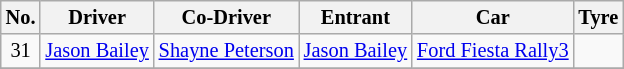<table class="wikitable" style="font-size: 85%;">
<tr>
<th>No.</th>
<th>Driver</th>
<th>Co-Driver</th>
<th>Entrant</th>
<th>Car</th>
<th>Tyre</th>
</tr>
<tr>
<td align="center">31</td>
<td> <a href='#'>Jason Bailey</a></td>
<td> <a href='#'>Shayne Peterson</a></td>
<td> <a href='#'>Jason Bailey</a></td>
<td><a href='#'>Ford Fiesta Rally3</a></td>
<td align="center"></td>
</tr>
<tr>
</tr>
</table>
